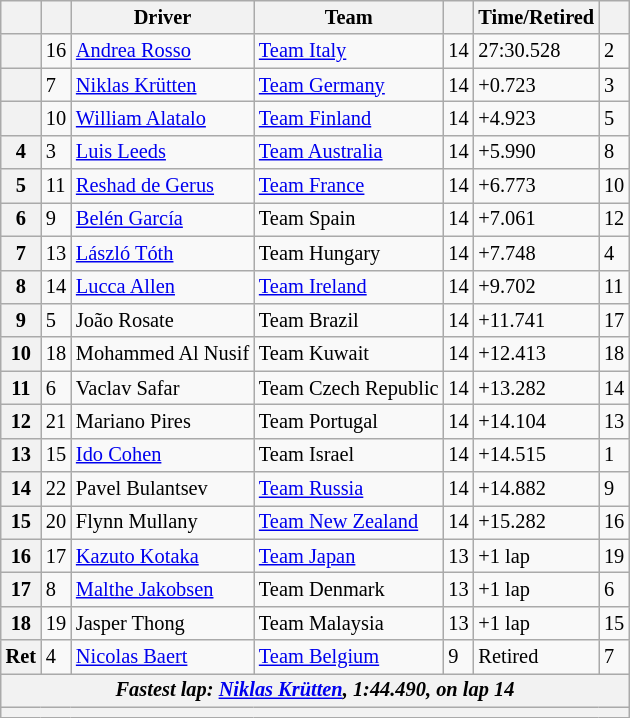<table class="wikitable" style="font-size:85%;">
<tr>
<th scope="col"></th>
<th scope="col"></th>
<th scope="col">Driver</th>
<th scope="col">Team</th>
<th scope="col"></th>
<th scope="col">Time/Retired</th>
<th scope="col"></th>
</tr>
<tr>
<th></th>
<td>16</td>
<td><a href='#'>Andrea Rosso</a></td>
<td> <a href='#'>Team Italy</a></td>
<td>14</td>
<td>27:30.528</td>
<td>2</td>
</tr>
<tr>
<th></th>
<td>7</td>
<td><a href='#'>Niklas Krütten</a></td>
<td> <a href='#'>Team Germany</a></td>
<td>14</td>
<td>+0.723</td>
<td>3</td>
</tr>
<tr>
<th></th>
<td>10</td>
<td><a href='#'>William Alatalo</a></td>
<td> <a href='#'>Team Finland</a></td>
<td>14</td>
<td>+4.923</td>
<td>5</td>
</tr>
<tr>
<th>4</th>
<td>3</td>
<td><a href='#'>Luis Leeds</a></td>
<td> <a href='#'>Team Australia</a></td>
<td>14</td>
<td>+5.990</td>
<td>8</td>
</tr>
<tr>
<th>5</th>
<td>11</td>
<td><a href='#'>Reshad de Gerus</a></td>
<td> <a href='#'>Team France</a></td>
<td>14</td>
<td>+6.773</td>
<td>10</td>
</tr>
<tr>
<th>6</th>
<td>9</td>
<td><a href='#'>Belén García</a></td>
<td> Team Spain</td>
<td>14</td>
<td>+7.061</td>
<td>12</td>
</tr>
<tr>
<th>7</th>
<td>13</td>
<td><a href='#'>László Tóth</a></td>
<td> Team Hungary</td>
<td>14</td>
<td>+7.748</td>
<td>4</td>
</tr>
<tr>
<th>8</th>
<td>14</td>
<td><a href='#'>Lucca Allen</a></td>
<td> <a href='#'>Team Ireland</a></td>
<td>14</td>
<td>+9.702</td>
<td>11</td>
</tr>
<tr>
<th>9</th>
<td>5</td>
<td>João Rosate</td>
<td> Team Brazil</td>
<td>14</td>
<td>+11.741</td>
<td>17</td>
</tr>
<tr>
<th>10</th>
<td>18</td>
<td>Mohammed Al Nusif</td>
<td> Team Kuwait</td>
<td>14</td>
<td>+12.413</td>
<td>18</td>
</tr>
<tr>
<th>11</th>
<td>6</td>
<td>Vaclav Safar</td>
<td> Team Czech Republic</td>
<td>14</td>
<td>+13.282</td>
<td>14</td>
</tr>
<tr>
<th>12</th>
<td>21</td>
<td>Mariano Pires</td>
<td> Team Portugal</td>
<td>14</td>
<td>+14.104</td>
<td>13</td>
</tr>
<tr>
<th>13</th>
<td>15</td>
<td><a href='#'>Ido Cohen</a></td>
<td> Team Israel</td>
<td>14</td>
<td>+14.515</td>
<td>1</td>
</tr>
<tr>
<th>14</th>
<td>22</td>
<td>Pavel Bulantsev</td>
<td> <a href='#'>Team Russia</a></td>
<td>14</td>
<td>+14.882</td>
<td>9</td>
</tr>
<tr>
<th>15</th>
<td>20</td>
<td>Flynn Mullany</td>
<td> <a href='#'>Team New Zealand</a></td>
<td>14</td>
<td>+15.282</td>
<td>16</td>
</tr>
<tr>
<th>16</th>
<td>17</td>
<td><a href='#'>Kazuto Kotaka</a></td>
<td> <a href='#'>Team Japan</a></td>
<td>13</td>
<td>+1 lap</td>
<td>19</td>
</tr>
<tr>
<th>17</th>
<td>8</td>
<td><a href='#'>Malthe Jakobsen</a></td>
<td> Team Denmark</td>
<td>13</td>
<td>+1 lap</td>
<td>6</td>
</tr>
<tr>
<th>18</th>
<td>19</td>
<td>Jasper Thong</td>
<td> Team Malaysia</td>
<td>13</td>
<td>+1 lap</td>
<td>15</td>
</tr>
<tr>
<th>Ret</th>
<td>4</td>
<td><a href='#'>Nicolas Baert</a></td>
<td> <a href='#'>Team Belgium</a></td>
<td>9</td>
<td>Retired</td>
<td>7</td>
</tr>
<tr>
<th colspan=7><em>Fastest lap: <a href='#'>Niklas Krütten</a>, 1:44.490, on lap 14</em></th>
</tr>
<tr class="sortbottom">
<th colspan=7></th>
</tr>
</table>
